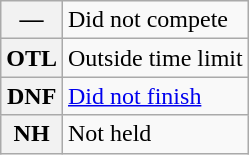<table class="wikitable">
<tr>
<th scope="row">—</th>
<td>Did not compete</td>
</tr>
<tr>
<th scope="row">OTL</th>
<td>Outside time limit</td>
</tr>
<tr>
<th scope="row">DNF</th>
<td><a href='#'>Did not finish</a></td>
</tr>
<tr>
<th scope="row">NH</th>
<td>Not held</td>
</tr>
</table>
